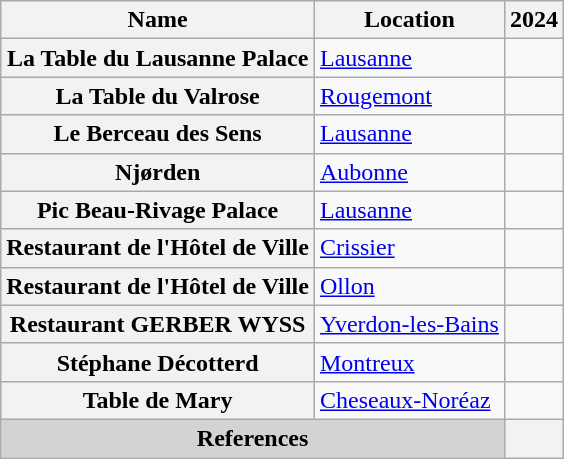<table class="wikitable sortable plainrowheaders" style="text-align:left;">
<tr>
<th scope="col">Name</th>
<th>Location</th>
<th scope="col">2024</th>
</tr>
<tr>
<th scope="row">La Table du Lausanne Palace</th>
<td Lugano><a href='#'>Lausanne</a></td>
<td></td>
</tr>
<tr>
<th scope="row">La Table du Valrose</th>
<td Ascona><a href='#'>Rougemont</a></td>
<td></td>
</tr>
<tr>
<th scope="row">Le Berceau des Sens</th>
<td Ascona><a href='#'>Lausanne</a></td>
<td></td>
</tr>
<tr>
<th scope="row">Njørden</th>
<td Bellinzona><a href='#'>Aubonne</a></td>
<td></td>
</tr>
<tr>
<th scope="row">Pic Beau-Rivage Palace</th>
<td Lugano><a href='#'>Lausanne</a></td>
<td></td>
</tr>
<tr>
<th scope="row">Restaurant de l'Hôtel de Ville</th>
<td Losone><a href='#'>Crissier</a></td>
<td></td>
</tr>
<tr>
<th scope="row">Restaurant de l'Hôtel de Ville</th>
<td Castel San Pietro><a href='#'>Ollon</a></td>
<td></td>
</tr>
<tr>
<th scope="row">Restaurant GERBER WYSS</th>
<td Lugano><a href='#'>Yverdon-les-Bains</a></td>
<td></td>
</tr>
<tr>
<th scope="row">Stéphane Décotterd</th>
<td Lugano><a href='#'>Montreux</a></td>
<td></td>
</tr>
<tr>
<th scope="row">Table de Mary</th>
<td Lugano><a href='#'>Cheseaux-Noréaz</a></td>
<td></td>
</tr>
<tr>
<th colspan="2" style="text-align: center;background: lightgray;">References</th>
<th></th>
</tr>
</table>
